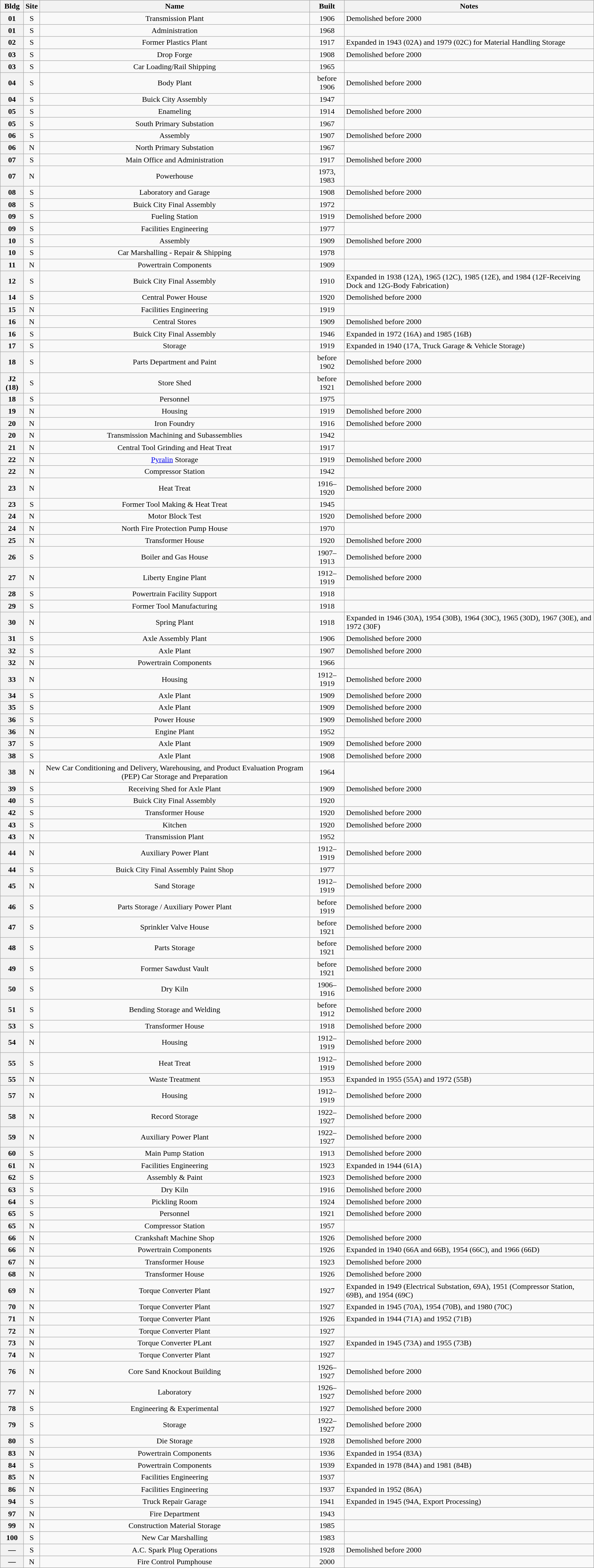<table class="wikitable sortable" style="font-size:100%;text-align:center;">
<tr>
<th>Bldg</th>
<th>Site</th>
<th>Name</th>
<th>Built</th>
<th class="unsortable">Notes</th>
</tr>
<tr>
<th>01</th>
<td>S</td>
<td>Transmission Plant</td>
<td>1906</td>
<td style="font-size:100%;text-align:left;">Demolished before 2000</td>
</tr>
<tr>
<th>01</th>
<td>S</td>
<td>Administration</td>
<td>1968</td>
<td style="font-size:100%;text-align:left;"></td>
</tr>
<tr>
<th>02</th>
<td>S</td>
<td>Former Plastics Plant</td>
<td>1917</td>
<td style="font-size:100%;text-align:left;">Expanded in 1943 (02A) and 1979 (02C) for Material Handling Storage</td>
</tr>
<tr>
<th>03</th>
<td>S</td>
<td>Drop Forge</td>
<td>1908</td>
<td style="font-size:100%;text-align:left;">Demolished before 2000</td>
</tr>
<tr>
<th>03</th>
<td>S</td>
<td>Car Loading/Rail Shipping</td>
<td>1965</td>
<td style="font-size:100%;text-align:left;"></td>
</tr>
<tr>
<th>04</th>
<td>S</td>
<td>Body Plant</td>
<td>before 1906</td>
<td style="font-size:100%;text-align:left;">Demolished before 2000</td>
</tr>
<tr>
<th>04</th>
<td>S</td>
<td>Buick City Assembly</td>
<td>1947</td>
<td style="font-size:100%;text-align:left;"></td>
</tr>
<tr>
<th>05</th>
<td>S</td>
<td>Enameling</td>
<td>1914</td>
<td style="font-size:100%;text-align:left;">Demolished before 2000</td>
</tr>
<tr>
<th>05</th>
<td>S</td>
<td>South Primary Substation</td>
<td>1967</td>
<td style="font-size:100%;text-align:left;"></td>
</tr>
<tr>
<th>06</th>
<td>S</td>
<td>Assembly</td>
<td>1907</td>
<td style="font-size:100%;text-align:left;">Demolished before 2000</td>
</tr>
<tr>
<th>06</th>
<td>N</td>
<td>North Primary Substation</td>
<td>1967</td>
<td style="font-size:100%;text-align:left;"></td>
</tr>
<tr>
<th>07</th>
<td>S</td>
<td>Main Office and Administration</td>
<td>1917</td>
<td style="font-size:100%;text-align:left;">Demolished before 2000</td>
</tr>
<tr>
<th>07</th>
<td>N</td>
<td>Powerhouse</td>
<td>1973, 1983</td>
<td style="font-size:100%;text-align:left;"></td>
</tr>
<tr>
<th>08</th>
<td>S</td>
<td>Laboratory and Garage</td>
<td>1908</td>
<td style="font-size:100%;text-align:left;">Demolished before 2000</td>
</tr>
<tr>
<th>08</th>
<td>S</td>
<td>Buick City Final Assembly</td>
<td>1972</td>
<td style="font-size:100%;text-align:left;"></td>
</tr>
<tr>
<th>09</th>
<td>S</td>
<td>Fueling Station</td>
<td>1919</td>
<td style="font-size:100%;text-align:left;">Demolished before 2000</td>
</tr>
<tr>
<th>09</th>
<td>S</td>
<td>Facilities Engineering</td>
<td>1977</td>
<td style="font-size:100%;text-align:left;"></td>
</tr>
<tr>
<th>10</th>
<td>S</td>
<td>Assembly</td>
<td>1909</td>
<td style="font-size:100%;text-align:left;">Demolished before 2000</td>
</tr>
<tr>
<th>10</th>
<td>S</td>
<td>Car Marshalling - Repair & Shipping</td>
<td>1978</td>
<td style="font-size:100%;text-align:left;"></td>
</tr>
<tr>
<th>11</th>
<td>N</td>
<td>Powertrain Components</td>
<td>1909</td>
<td style="font-size:100%;text-align:left;"></td>
</tr>
<tr>
<th>12</th>
<td>S</td>
<td>Buick City Final Assembly</td>
<td>1910</td>
<td style="font-size:100%;text-align:left;">Expanded in 1938 (12A), 1965 (12C), 1985 (12E), and 1984 (12F-Receiving Dock and 12G-Body Fabrication)</td>
</tr>
<tr>
<th>14</th>
<td>S</td>
<td>Central Power House</td>
<td>1920</td>
<td style="font-size:100%;text-align:left;">Demolished before 2000</td>
</tr>
<tr>
<th>15</th>
<td>N</td>
<td>Facilities Engineering</td>
<td>1919</td>
<td style="font-size:100%;text-align:left;"></td>
</tr>
<tr>
<th>16</th>
<td>N</td>
<td>Central Stores</td>
<td>1909</td>
<td style="font-size:100%;text-align:left;">Demolished before 2000</td>
</tr>
<tr>
<th>16</th>
<td>S</td>
<td>Buick City Final Assembly</td>
<td>1946</td>
<td style="font-size:100%;text-align:left;">Expanded in 1972 (16A) and 1985 (16B)</td>
</tr>
<tr>
<th>17</th>
<td>S</td>
<td>Storage</td>
<td>1919</td>
<td style="font-size:100%;text-align:left;">Expanded in 1940 (17A, Truck Garage & Vehicle Storage)</td>
</tr>
<tr>
<th>18</th>
<td>S</td>
<td>Parts Department and Paint</td>
<td>before 1902</td>
<td style="font-size:100%;text-align:left;">Demolished before 2000</td>
</tr>
<tr>
<th>J2 (18)</th>
<td>S</td>
<td>Store Shed</td>
<td>before 1921</td>
<td style="font-size:100%;text-align:left;">Demolished before 2000</td>
</tr>
<tr>
<th>18</th>
<td>S</td>
<td>Personnel</td>
<td>1975</td>
<td style="font-size:100%;text-align:left;"></td>
</tr>
<tr>
<th>19</th>
<td>N</td>
<td>Housing</td>
<td>1919</td>
<td style="font-size:100%;text-align:left;">Demolished before 2000</td>
</tr>
<tr>
<th>20</th>
<td>N</td>
<td>Iron Foundry</td>
<td>1916</td>
<td style="font-size:100%;text-align:left;">Demolished before 2000</td>
</tr>
<tr>
<th>20</th>
<td>N</td>
<td>Transmission Machining and Subassemblies</td>
<td>1942</td>
<td style="font-size:100%;text-align:left;"></td>
</tr>
<tr>
<th>21</th>
<td>N</td>
<td>Central Tool Grinding and Heat Treat</td>
<td>1917</td>
<td style="font-size:100%;text-align:left;"></td>
</tr>
<tr>
<th>22</th>
<td>N</td>
<td><a href='#'>Pyralin</a> Storage</td>
<td>1919</td>
<td style="font-size:100%;text-align:left;">Demolished before 2000</td>
</tr>
<tr>
<th>22</th>
<td>N</td>
<td>Compressor Station</td>
<td>1942</td>
<td style="font-size:100%;text-align:left;"></td>
</tr>
<tr>
<th>23</th>
<td>N</td>
<td>Heat Treat</td>
<td>1916–1920</td>
<td style="font-size:100%;text-align:left;">Demolished before 2000</td>
</tr>
<tr>
<th>23</th>
<td>S</td>
<td>Former Tool Making & Heat Treat</td>
<td>1945</td>
<td style="font-size:100%;text-align:left;"></td>
</tr>
<tr>
<th>24</th>
<td>N</td>
<td>Motor Block Test</td>
<td>1920</td>
<td style="font-size:100%;text-align:left;">Demolished before 2000</td>
</tr>
<tr>
<th>24</th>
<td>N</td>
<td>North Fire Protection Pump House</td>
<td>1970</td>
<td style="font-size:100%;text-align:left;"></td>
</tr>
<tr>
<th>25</th>
<td>N</td>
<td>Transformer House</td>
<td>1920</td>
<td style="font-size:100%;text-align:left;">Demolished before 2000</td>
</tr>
<tr>
<th>26</th>
<td>S</td>
<td>Boiler and Gas House</td>
<td>1907–1913</td>
<td style="font-size:100%;text-align:left;">Demolished before 2000</td>
</tr>
<tr>
<th>27</th>
<td>N</td>
<td>Liberty Engine Plant</td>
<td>1912–1919</td>
<td style="font-size:100%;text-align:left;">Demolished before 2000</td>
</tr>
<tr>
<th>28</th>
<td>S</td>
<td>Powertrain Facility Support</td>
<td>1918</td>
<td style="font-size:100%;text-align:left;"></td>
</tr>
<tr>
<th>29</th>
<td>S</td>
<td>Former Tool Manufacturing</td>
<td>1918</td>
<td style="font-size:100%;text-align:left;"></td>
</tr>
<tr>
<th>30</th>
<td>N</td>
<td>Spring Plant</td>
<td>1918</td>
<td style="font-size:100%;text-align:left;">Expanded in 1946 (30A), 1954 (30B), 1964 (30C), 1965 (30D), 1967 (30E), and 1972 (30F)</td>
</tr>
<tr>
<th>31</th>
<td>S</td>
<td>Axle Assembly Plant</td>
<td>1906</td>
<td style="font-size:100%;text-align:left;">Demolished before 2000</td>
</tr>
<tr>
<th>32</th>
<td>S</td>
<td>Axle Plant</td>
<td>1907</td>
<td style="font-size:100%;text-align:left;">Demolished before 2000</td>
</tr>
<tr>
<th>32</th>
<td>N</td>
<td>Powertrain Components</td>
<td>1966</td>
<td style="font-size:100%;text-align:left;"></td>
</tr>
<tr>
<th>33</th>
<td>N</td>
<td>Housing</td>
<td>1912–1919</td>
<td style="font-size:100%;text-align:left;">Demolished before 2000</td>
</tr>
<tr>
<th>34</th>
<td>S</td>
<td>Axle Plant</td>
<td>1909</td>
<td style="font-size:100%;text-align:left;">Demolished before 2000</td>
</tr>
<tr>
<th>35</th>
<td>S</td>
<td>Axle Plant</td>
<td>1909</td>
<td style="font-size:100%;text-align:left;">Demolished before 2000</td>
</tr>
<tr>
<th>36</th>
<td>S</td>
<td>Power House</td>
<td>1909</td>
<td style="font-size:100%;text-align:left;">Demolished before 2000</td>
</tr>
<tr>
<th>36</th>
<td>N</td>
<td>Engine Plant</td>
<td>1952</td>
<td style="font-size:100%;text-align:left;"></td>
</tr>
<tr>
<th>37</th>
<td>S</td>
<td>Axle Plant</td>
<td>1909</td>
<td style="font-size:100%;text-align:left;">Demolished before 2000</td>
</tr>
<tr>
<th>38</th>
<td>S</td>
<td>Axle Plant</td>
<td>1908</td>
<td style="font-size:100%;text-align:left;">Demolished before 2000</td>
</tr>
<tr>
<th>38</th>
<td>N</td>
<td>New Car Conditioning and Delivery, Warehousing, and Product Evaluation Program (PEP) Car Storage and Preparation</td>
<td>1964</td>
<td style="font-size:100%;text-align:left;"></td>
</tr>
<tr>
<th>39</th>
<td>S</td>
<td>Receiving Shed for Axle Plant</td>
<td>1909</td>
<td style="font-size:100%;text-align:left;">Demolished before 2000</td>
</tr>
<tr>
<th>40</th>
<td>S</td>
<td>Buick City Final Assembly</td>
<td>1920</td>
<td style="font-size:100%;text-align:left;"></td>
</tr>
<tr>
<th>42</th>
<td>S</td>
<td>Transformer House</td>
<td>1920</td>
<td style="font-size:100%;text-align:left;">Demolished before 2000</td>
</tr>
<tr>
<th>43</th>
<td>S</td>
<td>Kitchen</td>
<td>1920</td>
<td style="font-size:100%;text-align:left;">Demolished before 2000</td>
</tr>
<tr>
<th>43</th>
<td>N</td>
<td>Transmission Plant</td>
<td>1952</td>
<td style="font-size:100%;text-align:left;"></td>
</tr>
<tr>
<th>44</th>
<td>N</td>
<td>Auxiliary Power Plant</td>
<td>1912–1919</td>
<td style="font-size:100%;text-align:left;">Demolished before 2000</td>
</tr>
<tr>
<th>44</th>
<td>S</td>
<td>Buick City Final Assembly Paint Shop</td>
<td>1977</td>
<td style="font-size:100%;text-align:left;"></td>
</tr>
<tr>
<th>45</th>
<td>N</td>
<td>Sand Storage</td>
<td>1912–1919</td>
<td style="font-size:100%;text-align:left;">Demolished before 2000</td>
</tr>
<tr>
<th>46</th>
<td>S</td>
<td>Parts Storage / Auxiliary Power Plant</td>
<td>before 1919</td>
<td style="font-size:100%;text-align:left;">Demolished before 2000</td>
</tr>
<tr>
<th>47</th>
<td>S</td>
<td>Sprinkler Valve House</td>
<td>before 1921</td>
<td style="font-size:100%;text-align:left;">Demolished before 2000</td>
</tr>
<tr>
<th>48</th>
<td>S</td>
<td>Parts Storage</td>
<td>before 1921</td>
<td style="font-size:100%;text-align:left;">Demolished before 2000</td>
</tr>
<tr>
<th>49</th>
<td>S</td>
<td>Former Sawdust Vault</td>
<td>before 1921</td>
<td style="font-size:100%;text-align:left;">Demolished before 2000</td>
</tr>
<tr>
<th>50</th>
<td>S</td>
<td>Dry Kiln</td>
<td>1906–1916</td>
<td style="font-size:100%;text-align:left;">Demolished before 2000</td>
</tr>
<tr>
<th>51</th>
<td>S</td>
<td>Bending Storage and Welding</td>
<td>before 1912</td>
<td style="font-size:100%;text-align:left;">Demolished before 2000</td>
</tr>
<tr>
<th>53</th>
<td>S</td>
<td>Transformer House</td>
<td>1918</td>
<td style="font-size:100%;text-align:left;">Demolished before 2000</td>
</tr>
<tr>
<th>54</th>
<td>N</td>
<td>Housing</td>
<td>1912–1919</td>
<td style="font-size:100%;text-align:left;">Demolished before 2000</td>
</tr>
<tr>
<th>55</th>
<td>S</td>
<td>Heat Treat</td>
<td>1912–1919</td>
<td style="font-size:100%;text-align:left;">Demolished before 2000</td>
</tr>
<tr>
<th>55</th>
<td>N</td>
<td>Waste Treatment</td>
<td>1953</td>
<td style="font-size:100%;text-align:left;">Expanded in 1955 (55A) and 1972 (55B)</td>
</tr>
<tr>
<th>57</th>
<td>N</td>
<td>Housing</td>
<td>1912–1919</td>
<td style="font-size:100%;text-align:left;">Demolished before 2000</td>
</tr>
<tr>
<th>58</th>
<td>N</td>
<td>Record Storage</td>
<td>1922–1927</td>
<td style="font-size:100%;text-align:left;">Demolished before 2000</td>
</tr>
<tr>
<th>59</th>
<td>N</td>
<td>Auxiliary Power Plant</td>
<td>1922–1927</td>
<td style="font-size:100%;text-align:left;">Demolished before 2000</td>
</tr>
<tr>
<th>60</th>
<td>S</td>
<td>Main Pump Station</td>
<td>1913</td>
<td style="font-size:100%;text-align:left;">Demolished before 2000</td>
</tr>
<tr>
<th>61</th>
<td>N</td>
<td>Facilities Engineering</td>
<td>1923</td>
<td style="font-size:100%;text-align:left;">Expanded in 1944 (61A)</td>
</tr>
<tr>
<th>62</th>
<td>S</td>
<td>Assembly & Paint</td>
<td>1923</td>
<td style="font-size:100%;text-align:left;">Demolished before 2000</td>
</tr>
<tr>
<th>63</th>
<td>S</td>
<td>Dry Kiln</td>
<td>1916</td>
<td style="font-size:100%;text-align:left;">Demolished before 2000</td>
</tr>
<tr>
<th>64</th>
<td>S</td>
<td>Pickling Room</td>
<td>1924</td>
<td style="font-size:100%;text-align:left;">Demolished before 2000</td>
</tr>
<tr>
<th>65</th>
<td>S</td>
<td>Personnel</td>
<td>1921</td>
<td style="font-size:100%;text-align:left;">Demolished before 2000</td>
</tr>
<tr>
<th>65</th>
<td>N</td>
<td>Compressor Station</td>
<td>1957</td>
<td style="font-size:100%;text-align:left;"></td>
</tr>
<tr>
<th>66</th>
<td>N</td>
<td>Crankshaft Machine Shop</td>
<td>1926</td>
<td style="font-size:100%;text-align:left;">Demolished before 2000</td>
</tr>
<tr>
<th>66</th>
<td>N</td>
<td>Powertrain Components</td>
<td>1926</td>
<td style="font-size:100%;text-align:left;">Expanded in 1940 (66A and 66B), 1954 (66C), and 1966 (66D)</td>
</tr>
<tr>
<th>67</th>
<td>N</td>
<td>Transformer House</td>
<td>1923</td>
<td style="font-size:100%;text-align:left;">Demolished before 2000</td>
</tr>
<tr>
<th>68</th>
<td>N</td>
<td>Transformer House</td>
<td>1926</td>
<td style="font-size:100%;text-align:left;">Demolished before 2000</td>
</tr>
<tr>
<th>69</th>
<td>N</td>
<td>Torque Converter Plant</td>
<td>1927</td>
<td style="font-size:100%;text-align:left;">Expanded in 1949 (Electrical Substation, 69A), 1951 (Compressor Station, 69B), and 1954 (69C)</td>
</tr>
<tr>
<th>70</th>
<td>N</td>
<td>Torque Converter Plant</td>
<td>1927</td>
<td style="font-size:100%;text-align:left;">Expanded in 1945 (70A), 1954 (70B), and 1980 (70C)</td>
</tr>
<tr>
<th>71</th>
<td>N</td>
<td>Torque Converter Plant</td>
<td>1926</td>
<td style="font-size:100%;text-align:left;">Expanded in 1944 (71A) and 1952 (71B)</td>
</tr>
<tr>
<th>72</th>
<td>N</td>
<td>Torque Converter Plant</td>
<td>1927</td>
<td style="font-size:100%;text-align:left;"></td>
</tr>
<tr>
<th>73</th>
<td>N</td>
<td>Torque Converter PLant</td>
<td>1927</td>
<td style="font-size:100%;text-align:left;">Expanded in 1945 (73A) and 1955 (73B)</td>
</tr>
<tr>
<th>74</th>
<td>N</td>
<td>Torque Converter Plant</td>
<td>1927</td>
<td style="font-size:100%;text-align:left;"></td>
</tr>
<tr>
<th>76</th>
<td>N</td>
<td>Core Sand Knockout Building</td>
<td>1926–1927</td>
<td style="font-size:100%;text-align:left;">Demolished before 2000</td>
</tr>
<tr>
<th>77</th>
<td>N</td>
<td>Laboratory</td>
<td>1926–1927</td>
<td style="font-size:100%;text-align:left;">Demolished before 2000</td>
</tr>
<tr>
<th>78</th>
<td>S</td>
<td>Engineering & Experimental</td>
<td>1927</td>
<td style="font-size:100%;text-align:left;">Demolished before 2000</td>
</tr>
<tr>
<th>79</th>
<td>S</td>
<td>Storage</td>
<td>1922–1927</td>
<td style="font-size:100%;text-align:left;">Demolished before 2000</td>
</tr>
<tr>
<th>80</th>
<td>S</td>
<td>Die Storage</td>
<td>1928</td>
<td style="font-size:100%;text-align:left;">Demolished before 2000</td>
</tr>
<tr>
<th>83</th>
<td>N</td>
<td>Powertrain Components</td>
<td>1936</td>
<td style="font-size:100%;text-align:left;">Expanded in 1954 (83A)</td>
</tr>
<tr>
<th>84</th>
<td>S</td>
<td>Powertrain Components</td>
<td>1939</td>
<td style="font-size:100%;text-align:left;">Expanded in 1978 (84A) and 1981 (84B)</td>
</tr>
<tr>
<th>85</th>
<td>N</td>
<td>Facilities Engineering</td>
<td>1937</td>
<td style="font-size:100%;text-align:left;"></td>
</tr>
<tr>
<th>86</th>
<td>N</td>
<td>Facilities Engineering</td>
<td>1937</td>
<td style="font-size:100%;text-align:left;">Expanded in 1952 (86A)</td>
</tr>
<tr>
<th>94</th>
<td>S</td>
<td>Truck Repair Garage</td>
<td>1941</td>
<td style="font-size:100%;text-align:left;">Expanded in 1945 (94A, Export Processing)</td>
</tr>
<tr>
<th>97</th>
<td>N</td>
<td>Fire Department</td>
<td>1943</td>
<td style="font-size:100%;text-align:left;"></td>
</tr>
<tr>
<th>99</th>
<td>N</td>
<td>Construction Material Storage</td>
<td>1985</td>
<td style="font-size:100%;text-align:left;"></td>
</tr>
<tr>
<th>100</th>
<td>S</td>
<td>New Car Marshalling</td>
<td>1983</td>
<td style="font-size:100%;text-align:left;"></td>
</tr>
<tr>
<th>—</th>
<td>S</td>
<td>A.C. Spark Plug Operations</td>
<td>1928</td>
<td style="font-size:100%;text-align:left;">Demolished before 2000</td>
</tr>
<tr>
<th>—</th>
<td>N</td>
<td>Fire Control Pumphouse</td>
<td>2000</td>
<td style="font-size:100%;text-align:left;"></td>
</tr>
</table>
